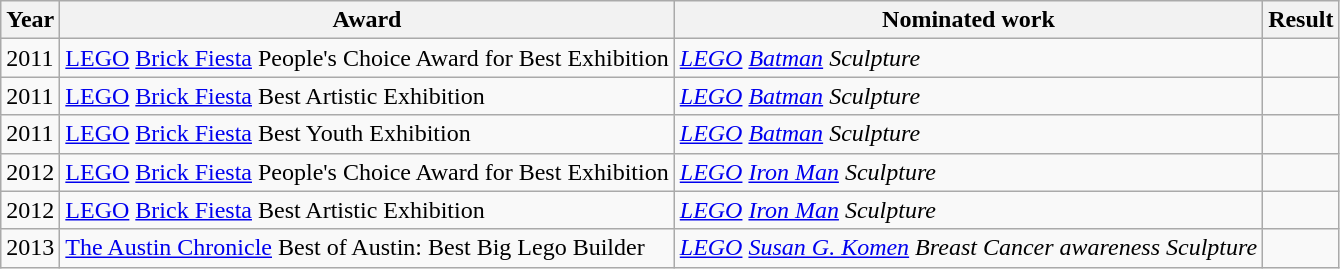<table class="wikitable">
<tr>
<th>Year</th>
<th>Award</th>
<th>Nominated work</th>
<th>Result</th>
</tr>
<tr>
<td>2011</td>
<td><a href='#'>LEGO</a> <a href='#'>Brick Fiesta</a> People's Choice Award for Best Exhibition</td>
<td><em><a href='#'>LEGO</a> <a href='#'>Batman</a> Sculpture</em></td>
<td></td>
</tr>
<tr>
<td>2011</td>
<td><a href='#'>LEGO</a> <a href='#'>Brick Fiesta</a> Best Artistic Exhibition</td>
<td><em><a href='#'>LEGO</a> <a href='#'>Batman</a> Sculpture</em></td>
<td></td>
</tr>
<tr>
<td>2011</td>
<td><a href='#'>LEGO</a> <a href='#'>Brick Fiesta</a> Best Youth Exhibition</td>
<td><em><a href='#'>LEGO</a> <a href='#'>Batman</a> Sculpture</em></td>
<td></td>
</tr>
<tr>
<td>2012</td>
<td><a href='#'>LEGO</a> <a href='#'>Brick Fiesta</a> People's Choice Award for Best Exhibition</td>
<td><em><a href='#'>LEGO</a> <a href='#'>Iron Man</a> Sculpture</em></td>
<td></td>
</tr>
<tr>
<td>2012</td>
<td><a href='#'>LEGO</a> <a href='#'>Brick Fiesta</a> Best Artistic Exhibition</td>
<td><em><a href='#'>LEGO</a> <a href='#'>Iron Man</a> Sculpture</em></td>
<td></td>
</tr>
<tr>
<td>2013</td>
<td><a href='#'>The Austin Chronicle</a> Best of Austin: Best Big Lego Builder</td>
<td><em><a href='#'>LEGO</a> <a href='#'>Susan G. Komen</a> Breast Cancer awareness Sculpture</em></td>
<td></td>
</tr>
</table>
